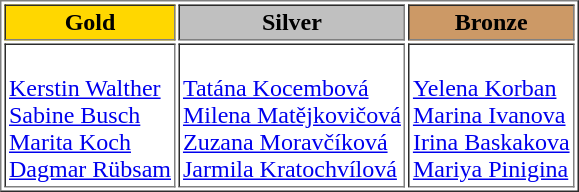<table border="1" Cellpadding="2">
<tr>
<td style="text-align:center;background-color:gold;"><strong>Gold</strong></td>
<td style="text-align:center;background-color:silver;"><strong>Silver</strong></td>
<td style="text-align:center;background-color:#CC9966;"><strong>Bronze</strong></td>
</tr>
<tr>
<td><br><a href='#'>Kerstin Walther</a><br><a href='#'>Sabine Busch</a><br><a href='#'>Marita Koch</a><br><a href='#'>Dagmar Rübsam</a></td>
<td><br><a href='#'>Tatána Kocembová</a><br><a href='#'>Milena Matějkovičová</a><br><a href='#'>Zuzana Moravčíková</a><br><a href='#'>Jarmila Kratochvílová</a></td>
<td><br><a href='#'>Yelena Korban</a><br><a href='#'>Marina Ivanova</a><br><a href='#'>Irina Baskakova</a><br><a href='#'>Mariya Pinigina</a></td>
</tr>
</table>
